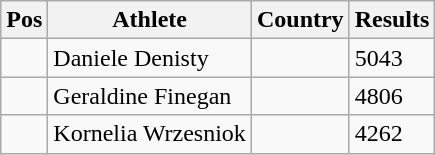<table class="wikitable">
<tr>
<th>Pos</th>
<th>Athlete</th>
<th>Country</th>
<th>Results</th>
</tr>
<tr>
<td align="center"></td>
<td>Daniele Denisty</td>
<td></td>
<td>5043</td>
</tr>
<tr>
<td align="center"></td>
<td>Geraldine Finegan</td>
<td></td>
<td>4806</td>
</tr>
<tr>
<td align="center"></td>
<td>Kornelia Wrzesniok</td>
<td></td>
<td>4262</td>
</tr>
</table>
